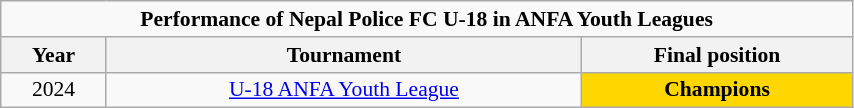<table class="wikitable sortable" style="text-align:center; font-size:90%; width:45%;">
<tr>
<td colspan="3"><strong>Performance of Nepal Police FC U-18 in ANFA Youth Leagues</strong></td>
</tr>
<tr>
<th style="text-align:center; width:"5%";">Year</th>
<th style="text-align:center; width:"20%";">Tournament</th>
<th style="text-align:center; width:"20%";">Final position</th>
</tr>
<tr>
<td>2024</td>
<td><a href='#'>U-18 ANFA Youth League</a></td>
<td bgcolor=gold><strong>Champions</strong></td>
</tr>
</table>
